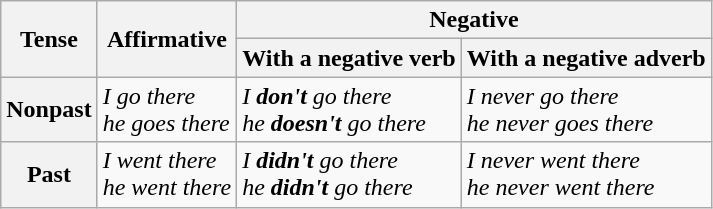<table class="wikitable">
<tr>
<th rowspan="2">Tense</th>
<th rowspan="2">Affirmative</th>
<th colspan="2">Negative</th>
</tr>
<tr>
<th>With a negative verb</th>
<th>With a negative adverb</th>
</tr>
<tr>
<th>Nonpast</th>
<td><em>I go there<br>he goes there</em></td>
<td><em>I <strong>don't</strong> go there<br>he <strong>doesn't</strong> go there</em></td>
<td><em>I never go there<br>he never goes there</em></td>
</tr>
<tr>
<th>Past</th>
<td><em>I went there<br>he went there</em></td>
<td><em>I <strong>didn't</strong> go there<br>he <strong>didn't</strong> go there</em></td>
<td><em>I never went there<br>he never went there</em></td>
</tr>
</table>
